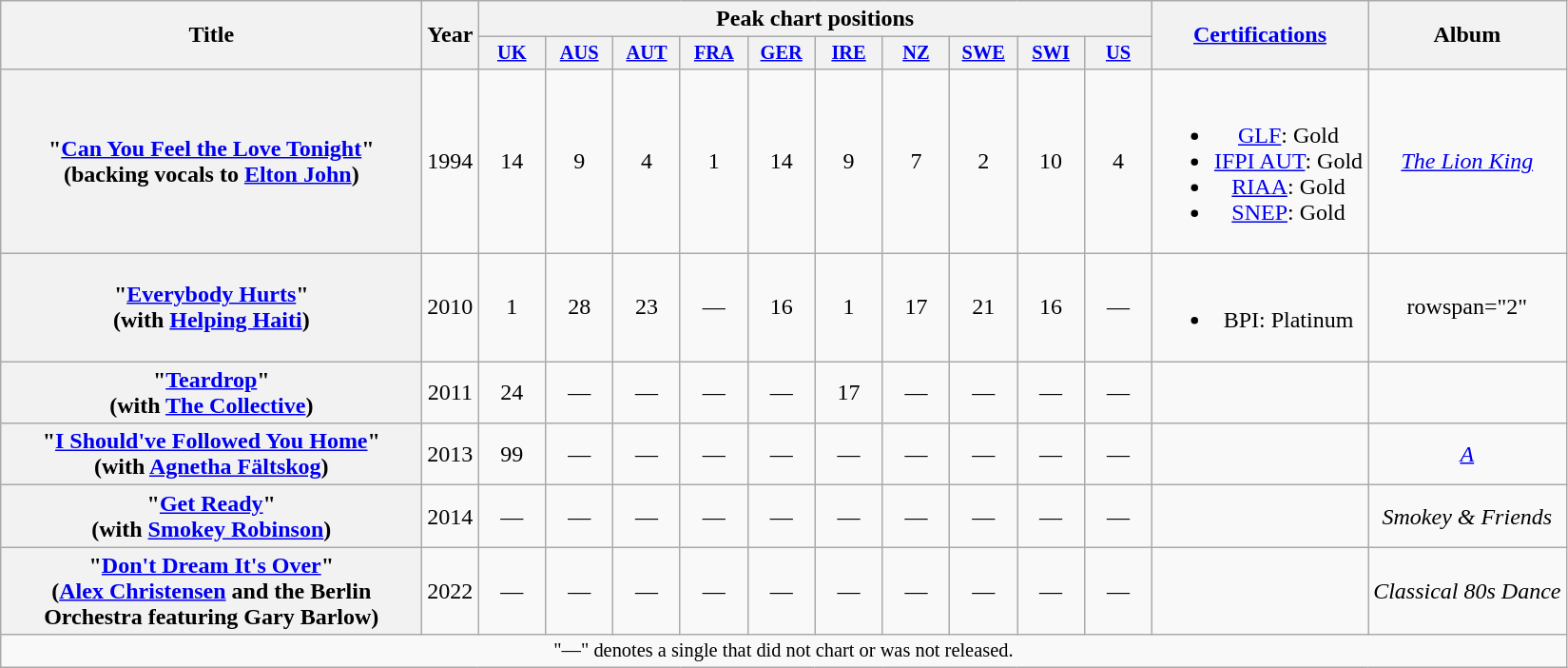<table class="wikitable plainrowheaders" style="text-align:center;">
<tr>
<th scope="col" rowspan="2" style="width:18em;">Title</th>
<th scope="col" rowspan="2" style="width:1em;">Year</th>
<th scope="col" colspan="10">Peak chart positions</th>
<th scope="col" rowspan="2"><a href='#'>Certifications</a></th>
<th scope="col" rowspan="2">Album</th>
</tr>
<tr>
<th scope="col" style="width:3em;font-size:85%;"><a href='#'>UK</a><br></th>
<th scope="col" style="width:3em;font-size:85%;"><a href='#'>AUS</a><br></th>
<th scope="col" style="width:3em;font-size:85%;"><a href='#'>AUT</a><br></th>
<th scope="col" style="width:3em;font-size:85%;"><a href='#'>FRA</a><br></th>
<th scope="col" style="width:3em;font-size:85%;"><a href='#'>GER</a><br></th>
<th scope="col" style="width:3em;font-size:85%;"><a href='#'>IRE</a><br></th>
<th scope="col" style="width:3em;font-size:85%;"><a href='#'>NZ</a><br></th>
<th scope="col" style="width:3em;font-size:85%;"><a href='#'>SWE</a><br></th>
<th scope="col" style="width:3em;font-size:85%;"><a href='#'>SWI</a><br></th>
<th scope="col" style="width:3em;font-size:85%;"><a href='#'>US</a><br></th>
</tr>
<tr>
<th scope="row">"<a href='#'>Can You Feel the Love Tonight</a>"<br><span>(backing vocals to <a href='#'>Elton John</a>)</span></th>
<td>1994</td>
<td>14</td>
<td>9</td>
<td>4</td>
<td>1</td>
<td>14</td>
<td>9</td>
<td>7</td>
<td>2</td>
<td>10</td>
<td>4</td>
<td><br><ul><li><a href='#'>GLF</a>: Gold</li><li><a href='#'>IFPI AUT</a>: Gold</li><li><a href='#'>RIAA</a>: Gold</li><li><a href='#'>SNEP</a>: Gold</li></ul></td>
<td><em><a href='#'>The Lion King</a></em></td>
</tr>
<tr>
<th scope="row">"<a href='#'>Everybody Hurts</a>"<br><span>(with <a href='#'>Helping Haiti</a>)</span></th>
<td>2010</td>
<td>1</td>
<td>28</td>
<td>23</td>
<td>—</td>
<td>16</td>
<td>1</td>
<td>17</td>
<td>21</td>
<td>16</td>
<td>—</td>
<td><br><ul><li>BPI: Platinum</li></ul></td>
<td>rowspan="2" </td>
</tr>
<tr>
<th scope="row">"<a href='#'>Teardrop</a>"<br><span>(with <a href='#'>The Collective</a>)</span></th>
<td>2011</td>
<td>24</td>
<td>—</td>
<td>—</td>
<td>—</td>
<td>—</td>
<td>17</td>
<td>—</td>
<td>—</td>
<td>—</td>
<td>—</td>
<td></td>
</tr>
<tr>
<th scope="row">"<a href='#'>I Should've Followed You Home</a>"<br><span>(with <a href='#'>Agnetha Fältskog</a>)</span></th>
<td>2013</td>
<td>99</td>
<td>—</td>
<td>—</td>
<td>—</td>
<td>—</td>
<td>—</td>
<td>—</td>
<td>—</td>
<td>—</td>
<td>—</td>
<td></td>
<td><em><a href='#'>A</a></em></td>
</tr>
<tr>
<th scope="row">"<a href='#'>Get Ready</a>"<br><span>(with <a href='#'>Smokey Robinson</a>)</span></th>
<td>2014</td>
<td>—</td>
<td>—</td>
<td>—</td>
<td>—</td>
<td>—</td>
<td>—</td>
<td>—</td>
<td>—</td>
<td>—</td>
<td>—</td>
<td></td>
<td><em>Smokey & Friends</em></td>
</tr>
<tr>
<th scope="row">"<a href='#'>Don't Dream It's Over</a>"<br><span>(<a href='#'>Alex Christensen</a> and the Berlin Orchestra featuring Gary Barlow)</span></th>
<td>2022</td>
<td>—</td>
<td>—</td>
<td>—</td>
<td>—</td>
<td>—</td>
<td>—</td>
<td>—</td>
<td>—</td>
<td>—</td>
<td>—</td>
<td></td>
<td><em>Classical 80s Dance</em></td>
</tr>
<tr>
<td colspan="20" style="font-size:85%;">"—" denotes a single that did not chart or was not released.</td>
</tr>
</table>
